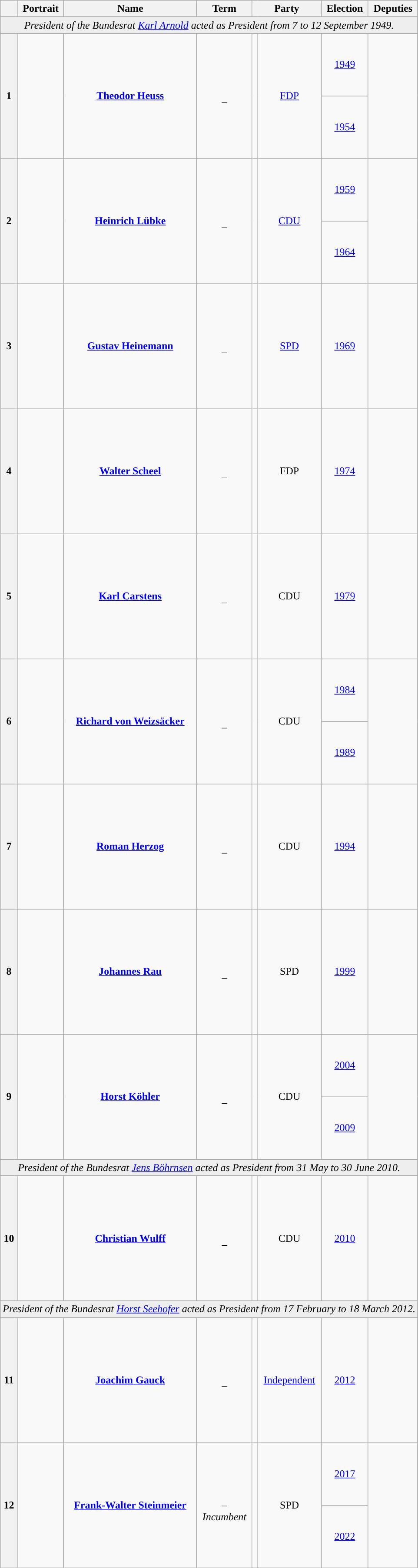<table class="wikitable sortable" style="text-align:center;">
<tr>
<th scope="col" class="unsortable"></th>
<th scope="col" class="unsortable">Portrait</th>
<th scope="col">Name<br></th>
<th scope="col" class="unsortable">Term</th>
<th scope="col" colspan=2>Party</th>
<th scope="col" class="unsortable">Election</th>
<th scope="col">Deputies<br></th>
</tr>
<tr>
<td bgcolor=#EEEEEE colspan=10><em>President of the Bundesrat <a href='#'>Karl Arnold</a> acted as President from 7 to 12 September 1949.</em></td>
</tr>
<tr>
</tr>
<tr style="height:6em;">
<th scope="row" rowspan=2>1</th>
<td rowspan="2"></td>
<td rowspan="2" data-sort-value="Heuss"><strong><a href='#'>Theodor Heuss</a></strong><br></td>
<td rowspan=2><br>–<br></td>
<td rowspan=2 style="background-color:"></td>
<td rowspan=2><a href='#'>FDP</a></td>
<td class=nowrap><a href='#'>1949</a></td>
<td rowspan=2></td>
</tr>
<tr style="height:6em;">
<td><a href='#'>1954</a></td>
</tr>
<tr style="height:6em;">
<th scope="row" rowspan=2>2</th>
<td rowspan="2"></td>
<td rowspan="2" data-sort-value="Lübke"><strong><a href='#'>Heinrich Lübke</a></strong><br></td>
<td rowspan=2><br>–<br></td>
<td rowspan=2 style="background-color:"></td>
<td rowspan=2><a href='#'>CDU</a></td>
<td class=nowrap><a href='#'>1959</a></td>
<td rowspan=2></td>
</tr>
<tr style="height:6em;">
<td><a href='#'>1964</a></td>
</tr>
<tr style="height:12em;">
<th scope="row">3</th>
<td></td>
<td data-sort-value="Heinemann"><strong><a href='#'>Gustav Heinemann</a></strong><br></td>
<td><br>–<br></td>
<td style="background-color:"></td>
<td><a href='#'>SPD</a></td>
<td class=nowrap><a href='#'>1969</a></td>
<td></td>
</tr>
<tr style="height:12em;">
<th scope="row">4</th>
<td></td>
<td data-sort-value="Scheel"><strong><a href='#'>Walter Scheel</a></strong><br></td>
<td><br>–<br></td>
<td style="background-color:"></td>
<td>FDP</td>
<td class=nowrap><a href='#'>1974</a></td>
<td></td>
</tr>
<tr style="height:12em;">
<th scope="row">5</th>
<td></td>
<td data-sort-value="Carstens"><strong><a href='#'>Karl Carstens</a></strong><br></td>
<td><br>–<br></td>
<td style="background-color:"></td>
<td>CDU</td>
<td class=nowrap><a href='#'>1979</a></td>
<td></td>
</tr>
<tr style="height:6em;">
<th scope="row" rowspan=2>6</th>
<td rowspan="2"></td>
<td rowspan="2" data-sort-value="Weizsäcker"><strong><a href='#'>Richard von Weizsäcker</a></strong><br></td>
<td rowspan=2><br>–<br></td>
<td rowspan=2 style="background-color:"></td>
<td rowspan=2>CDU</td>
<td class=nowrap><a href='#'>1984</a></td>
<td rowspan=2></td>
</tr>
<tr style="height:6em;">
<td><a href='#'>1989</a></td>
</tr>
<tr style="height:12em;">
<th scope="row">7</th>
<td></td>
<td data-sort-value="Herzog"><strong><a href='#'>Roman Herzog</a></strong><br></td>
<td><br>–<br></td>
<td style="background-color:"></td>
<td>CDU</td>
<td class=nowrap><a href='#'>1994</a></td>
<td></td>
</tr>
<tr style="height:12em;">
<th scope="row">8</th>
<td></td>
<td data-sort-value="Rau"><strong><a href='#'>Johannes Rau</a></strong><br></td>
<td><br>–<br></td>
<td style="background-color:"></td>
<td>SPD</td>
<td class=nowrap><a href='#'>1999</a></td>
<td></td>
</tr>
<tr style="height:6em;">
<th scope="row" rowspan=2>9</th>
<td rowspan="2"></td>
<td rowspan="2" data-sort-value="Köhler"><strong><a href='#'>Horst Köhler</a></strong><br></td>
<td rowspan=2><br>–<br></td>
<td rowspan=2 style="background-color:"></td>
<td rowspan=2>CDU</td>
<td class=nowrap><a href='#'>2004</a></td>
<td rowspan=2></td>
</tr>
<tr style="height:6em;">
<td><a href='#'>2009</a></td>
</tr>
<tr ->
<td bgcolor=#EEEEEE colspan=10><em>President of the Bundesrat <a href='#'>Jens Böhrnsen</a> acted as President from 31 May to 30 June 2010.</em></td>
</tr>
<tr ->
</tr>
<tr style="height:12em;">
<th scope="row">10</th>
<td></td>
<td data-sort-value="Wulff"><strong><a href='#'>Christian Wulff</a></strong><br></td>
<td><br>–<br></td>
<td style="background-color:"></td>
<td>CDU</td>
<td class=nowrap><a href='#'>2010</a></td>
<td></td>
</tr>
<tr ->
<td bgcolor=#EEEEEE colspan=10><em>President of the Bundesrat <a href='#'>Horst Seehofer</a> acted as President from 17 February to 18 March 2012.</em></td>
</tr>
<tr ->
</tr>
<tr style="height:12em;">
<th scope="row">11</th>
<td></td>
<td data-sort-value="Gauck"><strong><a href='#'>Joachim Gauck</a></strong><br></td>
<td><br>–<br></td>
<td style="background-color:"></td>
<td><a href='#'>Independent</a></td>
<td class=nowrap><a href='#'>2012</a></td>
<td></td>
</tr>
<tr style="height:6em;">
<th rowspan="2" scope="row">12</th>
<td rowspan="2"></td>
<td rowspan="2"   data-sort-value="Steinmeier"><strong><a href='#'>Frank-Walter Steinmeier</a></strong><br></td>
<td rowspan=2><br>–<br><em>Incumbent</em></td>
<td rowspan=2 style="background-color:"></td>
<td rowspan=2>SPD</td>
<td class=nowrap><a href='#'>2017</a></td>
<td rowspan="2"></td>
</tr>
<tr style="height:6em;">
<td><a href='#'>2022</a></td>
</tr>
<tr>
</tr>
</table>
